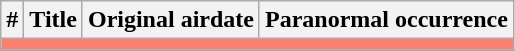<table class="wikitable plainrowheaders">
<tr>
<th>#</th>
<th>Title</th>
<th>Original airdate</th>
<th>Paranormal occurrence</th>
</tr>
<tr>
<td colspan="7" bgcolor="#FA8072"></td>
</tr>
<tr>
</tr>
</table>
